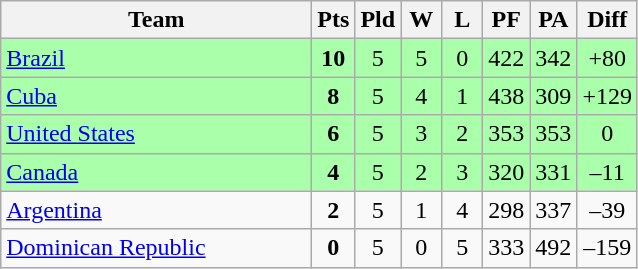<table class="wikitable" style="text-align:center">
<tr>
<th width=200>Team</th>
<th width=20>Pts</th>
<th width=20>Pld</th>
<th width=20>W</th>
<th width=20>L</th>
<th width=20>PF</th>
<th width=20>PA</th>
<th width=20>Diff</th>
</tr>
<tr style="background:#aaffaa">
<td style="text-align:left"> <a href='#'>Brazil</a></td>
<td><strong>10</strong></td>
<td>5</td>
<td>5</td>
<td>0</td>
<td>422</td>
<td>342</td>
<td>+80</td>
</tr>
<tr style="background:#aaffaa">
<td style="text-align:left"> <a href='#'>Cuba</a></td>
<td><strong>8</strong></td>
<td>5</td>
<td>4</td>
<td>1</td>
<td>438</td>
<td>309</td>
<td>+129</td>
</tr>
<tr style="background:#aaffaa">
<td style="text-align:left"> <a href='#'>United States</a></td>
<td><strong>6</strong></td>
<td>5</td>
<td>3</td>
<td>2</td>
<td>353</td>
<td>353</td>
<td>0</td>
</tr>
<tr style="background:#aaffaa">
<td style="text-align:left"> <a href='#'>Canada</a></td>
<td><strong>4</strong></td>
<td>5</td>
<td>2</td>
<td>3</td>
<td>320</td>
<td>331</td>
<td>–11</td>
</tr>
<tr>
<td style="text-align:left"> <a href='#'>Argentina</a></td>
<td><strong>2</strong></td>
<td>5</td>
<td>1</td>
<td>4</td>
<td>298</td>
<td>337</td>
<td>–39</td>
</tr>
<tr>
<td style="text-align:left"> <a href='#'>Dominican Republic</a></td>
<td><strong>0</strong></td>
<td>5</td>
<td>0</td>
<td>5</td>
<td>333</td>
<td>492</td>
<td>–159</td>
</tr>
</table>
